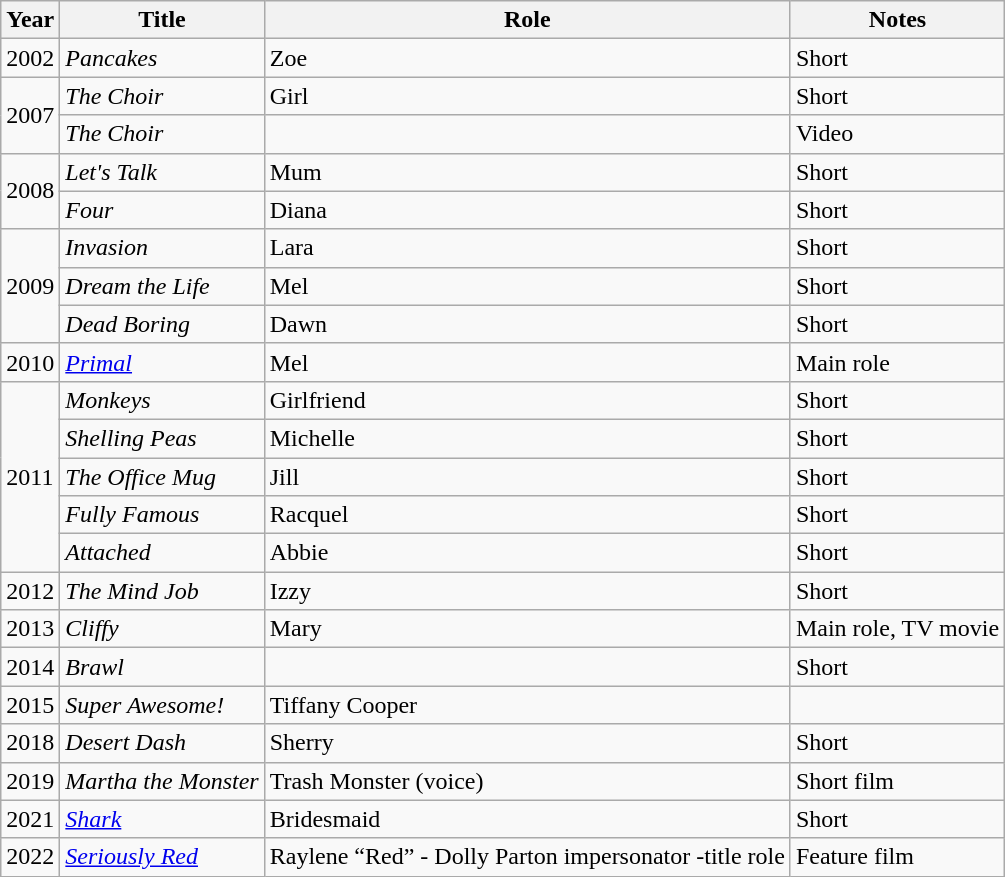<table class="wikitable sortable plainrowheaders">
<tr>
<th scope="col">Year</th>
<th scope="col">Title</th>
<th scope="col">Role</th>
<th scope="col" class="unsortable">Notes</th>
</tr>
<tr>
<td>2002</td>
<td><em>Pancakes</em></td>
<td>Zoe</td>
<td>Short</td>
</tr>
<tr>
<td rowspan="2">2007</td>
<td><em>The Choir</em></td>
<td>Girl</td>
<td>Short</td>
</tr>
<tr>
<td><em>The Choir</em></td>
<td></td>
<td>Video</td>
</tr>
<tr>
<td rowspan="2">2008</td>
<td><em>Let's Talk</em></td>
<td>Mum</td>
<td>Short</td>
</tr>
<tr>
<td><em>Four</em></td>
<td>Diana</td>
<td>Short</td>
</tr>
<tr>
<td rowspan="3">2009</td>
<td><em>Invasion</em></td>
<td>Lara</td>
<td>Short</td>
</tr>
<tr>
<td><em>Dream the Life</em></td>
<td>Mel</td>
<td>Short</td>
</tr>
<tr>
<td><em>Dead Boring</em></td>
<td>Dawn</td>
<td>Short</td>
</tr>
<tr>
<td scope="row">2010</td>
<td><em><a href='#'>Primal</a></em></td>
<td>Mel</td>
<td>Main role</td>
</tr>
<tr>
<td rowspan="5">2011</td>
<td><em>Monkeys</em></td>
<td>Girlfriend</td>
<td>Short</td>
</tr>
<tr>
<td><em>Shelling Peas</em></td>
<td>Michelle</td>
<td>Short</td>
</tr>
<tr>
<td><em>The Office Mug</em></td>
<td>Jill</td>
<td>Short</td>
</tr>
<tr>
<td><em>Fully Famous</em></td>
<td>Racquel</td>
<td>Short</td>
</tr>
<tr>
<td><em>Attached</em></td>
<td>Abbie</td>
<td>Short</td>
</tr>
<tr>
<td>2012</td>
<td><em>The Mind Job</em></td>
<td>Izzy</td>
<td>Short</td>
</tr>
<tr>
<td scope="row">2013</td>
<td><em>Cliffy</em></td>
<td>Mary</td>
<td>Main role, TV movie</td>
</tr>
<tr>
<td>2014</td>
<td><em>Brawl</em></td>
<td></td>
<td>Short</td>
</tr>
<tr>
<td>2015</td>
<td><em>Super Awesome!</em></td>
<td>Tiffany Cooper</td>
<td></td>
</tr>
<tr>
<td>2018</td>
<td><em>Desert Dash</em></td>
<td>Sherry</td>
<td>Short</td>
</tr>
<tr>
<td scope="row">2019</td>
<td><em>Martha the Monster</em></td>
<td>Trash Monster (voice)</td>
<td>Short film</td>
</tr>
<tr>
<td>2021</td>
<td><em><a href='#'>Shark</a></em></td>
<td>Bridesmaid</td>
<td>Short</td>
</tr>
<tr>
<td scope="row">2022</td>
<td><em><a href='#'>Seriously Red</a></em></td>
<td>Raylene “Red” - Dolly Parton impersonator -title role</td>
<td>Feature film</td>
</tr>
</table>
